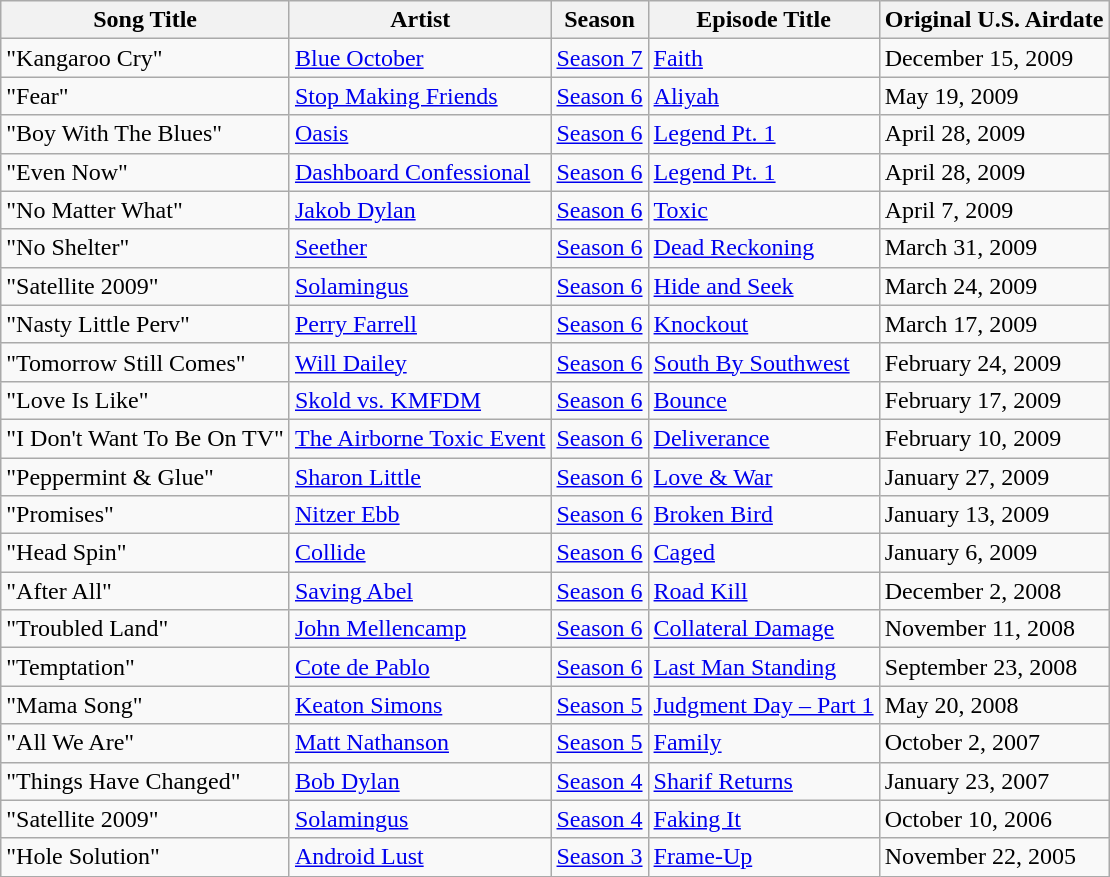<table class="wikitable sortable" border="1">
<tr>
<th><strong>Song Title</strong></th>
<th><strong>Artist</strong></th>
<th><strong>Season</strong></th>
<th><strong>Episode Title</strong></th>
<th><strong>Original U.S. Airdate</strong></th>
</tr>
<tr>
<td>"Kangaroo Cry"</td>
<td><a href='#'>Blue October</a></td>
<td><a href='#'>Season 7</a></td>
<td><a href='#'>Faith</a></td>
<td>December 15, 2009</td>
</tr>
<tr>
<td>"Fear"</td>
<td><a href='#'>Stop Making Friends</a></td>
<td><a href='#'>Season 6</a></td>
<td><a href='#'>Aliyah</a></td>
<td>May 19, 2009</td>
</tr>
<tr>
<td>"Boy With The Blues"</td>
<td><a href='#'>Oasis</a></td>
<td><a href='#'>Season 6</a></td>
<td><a href='#'>Legend Pt. 1</a></td>
<td>April 28, 2009</td>
</tr>
<tr>
<td>"Even Now"</td>
<td><a href='#'>Dashboard Confessional</a></td>
<td><a href='#'>Season 6</a></td>
<td><a href='#'>Legend Pt. 1</a></td>
<td>April 28, 2009</td>
</tr>
<tr>
<td>"No Matter What"</td>
<td><a href='#'>Jakob Dylan</a></td>
<td><a href='#'>Season 6</a></td>
<td><a href='#'>Toxic</a></td>
<td>April 7, 2009</td>
</tr>
<tr>
<td>"No Shelter"</td>
<td><a href='#'>Seether</a></td>
<td><a href='#'>Season 6</a></td>
<td><a href='#'>Dead Reckoning</a></td>
<td>March 31, 2009</td>
</tr>
<tr>
<td>"Satellite 2009"</td>
<td><a href='#'>Solamingus</a></td>
<td><a href='#'>Season 6</a></td>
<td><a href='#'>Hide and Seek</a></td>
<td>March 24, 2009</td>
</tr>
<tr>
<td>"Nasty Little Perv"</td>
<td><a href='#'>Perry Farrell</a></td>
<td><a href='#'>Season 6</a></td>
<td><a href='#'>Knockout</a></td>
<td>March 17, 2009</td>
</tr>
<tr>
<td>"Tomorrow Still Comes"</td>
<td><a href='#'>Will Dailey</a></td>
<td><a href='#'>Season 6</a></td>
<td><a href='#'>South By Southwest</a></td>
<td>February 24, 2009</td>
</tr>
<tr>
<td>"Love Is Like"</td>
<td><a href='#'>Skold vs. KMFDM</a></td>
<td><a href='#'>Season 6</a></td>
<td><a href='#'>Bounce</a></td>
<td>February 17, 2009</td>
</tr>
<tr>
<td>"I Don't Want To Be On TV"</td>
<td><a href='#'>The Airborne Toxic Event</a></td>
<td><a href='#'>Season 6</a></td>
<td><a href='#'>Deliverance</a></td>
<td>February 10, 2009</td>
</tr>
<tr>
<td>"Peppermint & Glue"</td>
<td><a href='#'>Sharon Little</a></td>
<td><a href='#'>Season 6</a></td>
<td><a href='#'>Love & War</a></td>
<td>January 27, 2009</td>
</tr>
<tr>
<td>"Promises"</td>
<td><a href='#'>Nitzer Ebb</a></td>
<td><a href='#'>Season 6</a></td>
<td><a href='#'>Broken Bird</a></td>
<td>January 13, 2009</td>
</tr>
<tr>
<td>"Head Spin"</td>
<td><a href='#'>Collide</a></td>
<td><a href='#'>Season 6</a></td>
<td><a href='#'>Caged</a></td>
<td>January 6, 2009</td>
</tr>
<tr>
<td>"After All"</td>
<td><a href='#'>Saving Abel</a></td>
<td><a href='#'>Season 6</a></td>
<td><a href='#'>Road Kill</a></td>
<td>December 2, 2008</td>
</tr>
<tr>
<td>"Troubled Land"</td>
<td><a href='#'>John Mellencamp</a></td>
<td><a href='#'>Season 6</a></td>
<td><a href='#'>Collateral Damage</a></td>
<td>November 11, 2008</td>
</tr>
<tr>
<td>"Temptation"</td>
<td><a href='#'>Cote de Pablo</a></td>
<td><a href='#'>Season 6</a></td>
<td><a href='#'>Last Man Standing</a></td>
<td>September 23, 2008</td>
</tr>
<tr>
<td>"Mama Song"</td>
<td><a href='#'>Keaton Simons</a></td>
<td><a href='#'>Season 5</a></td>
<td><a href='#'>Judgment Day – Part 1</a></td>
<td>May 20, 2008</td>
</tr>
<tr>
<td>"All We Are"</td>
<td><a href='#'>Matt Nathanson</a></td>
<td><a href='#'>Season 5</a></td>
<td><a href='#'>Family</a></td>
<td>October 2, 2007</td>
</tr>
<tr>
<td>"Things Have Changed"</td>
<td><a href='#'>Bob Dylan</a></td>
<td><a href='#'>Season 4</a></td>
<td><a href='#'>Sharif Returns</a></td>
<td>January 23, 2007</td>
</tr>
<tr>
<td>"Satellite 2009"</td>
<td><a href='#'>Solamingus</a></td>
<td><a href='#'>Season 4</a></td>
<td><a href='#'>Faking It</a></td>
<td>October 10, 2006</td>
</tr>
<tr>
<td>"Hole Solution"</td>
<td><a href='#'>Android Lust</a></td>
<td><a href='#'>Season 3</a></td>
<td><a href='#'>Frame-Up</a></td>
<td>November 22, 2005</td>
</tr>
</table>
